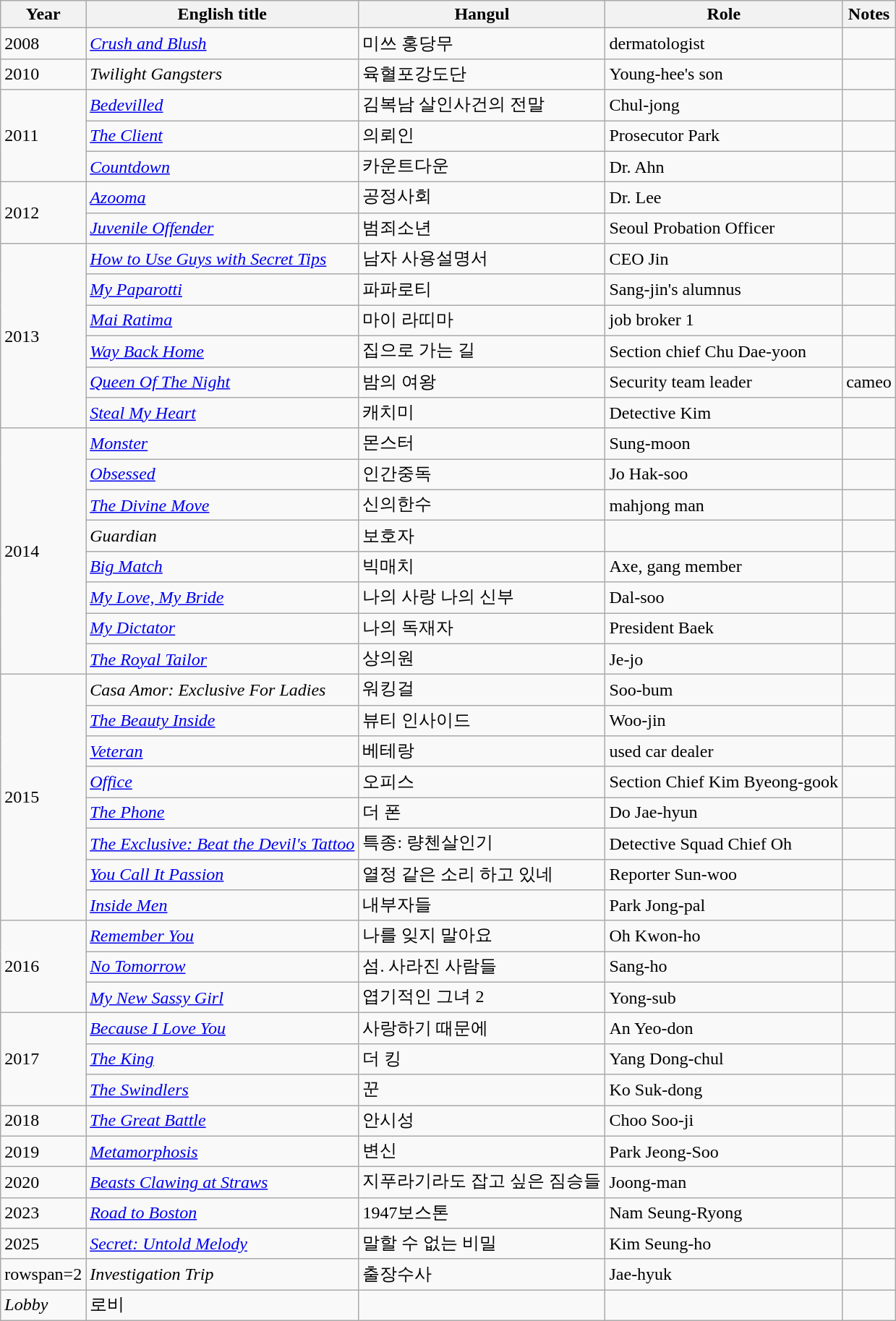<table class="wikitable sortable">
<tr>
<th>Year</th>
<th>English title</th>
<th>Hangul</th>
<th>Role</th>
<th class="unsortable">Notes</th>
</tr>
<tr>
<td>2008</td>
<td><em><a href='#'>Crush and Blush</a></em></td>
<td>미쓰 홍당무</td>
<td>dermatologist</td>
<td></td>
</tr>
<tr>
<td>2010</td>
<td><em>Twilight Gangsters</em></td>
<td>육혈포강도단</td>
<td>Young-hee's son</td>
<td></td>
</tr>
<tr>
<td rowspan=3>2011</td>
<td><em><a href='#'>Bedevilled</a></em></td>
<td>김복남 살인사건의 전말</td>
<td>Chul-jong</td>
<td></td>
</tr>
<tr>
<td><em><a href='#'>The Client</a></em></td>
<td>의뢰인</td>
<td>Prosecutor Park</td>
<td></td>
</tr>
<tr>
<td><em><a href='#'>Countdown</a></em></td>
<td>카운트다운</td>
<td>Dr. Ahn</td>
<td></td>
</tr>
<tr>
<td rowspan=2>2012</td>
<td><em><a href='#'>Azooma</a></em></td>
<td>공정사회</td>
<td>Dr. Lee</td>
<td></td>
</tr>
<tr>
<td><em><a href='#'>Juvenile Offender </a></em></td>
<td>범죄소년</td>
<td>Seoul Probation Officer</td>
<td></td>
</tr>
<tr>
<td rowspan=6>2013</td>
<td><em><a href='#'>How to Use Guys with Secret Tips</a></em></td>
<td>남자 사용설명서</td>
<td>CEO Jin</td>
<td></td>
</tr>
<tr>
<td><em><a href='#'>My Paparotti</a></em></td>
<td>파파로티</td>
<td>Sang-jin's alumnus</td>
<td></td>
</tr>
<tr>
<td><em><a href='#'>Mai Ratima</a></em></td>
<td>마이 라띠마</td>
<td>job broker 1</td>
<td></td>
</tr>
<tr>
<td><em><a href='#'>Way Back Home</a></em></td>
<td>집으로 가는 길</td>
<td>Section chief Chu Dae-yoon</td>
<td></td>
</tr>
<tr>
<td><em><a href='#'>Queen Of The Night</a></em></td>
<td>밤의 여왕</td>
<td>Security team leader</td>
<td>cameo</td>
</tr>
<tr>
<td><em><a href='#'>Steal My Heart</a></em></td>
<td>캐치미</td>
<td>Detective Kim</td>
<td></td>
</tr>
<tr>
<td rowspan=8>2014</td>
<td><em><a href='#'>Monster</a></em></td>
<td>몬스터</td>
<td>Sung-moon</td>
<td></td>
</tr>
<tr>
<td><em><a href='#'>Obsessed</a></em></td>
<td>인간중독</td>
<td>Jo Hak-soo</td>
<td></td>
</tr>
<tr>
<td><em><a href='#'>The Divine Move</a></em></td>
<td>신의한수</td>
<td>mahjong man</td>
<td></td>
</tr>
<tr>
<td><em>Guardian</em></td>
<td>보호자</td>
<td></td>
<td></td>
</tr>
<tr>
<td><em><a href='#'>Big Match</a></em></td>
<td>빅매치</td>
<td>Axe, gang member</td>
<td></td>
</tr>
<tr>
<td><em><a href='#'>My Love, My Bride</a></em></td>
<td>나의 사랑 나의 신부</td>
<td>Dal-soo</td>
<td></td>
</tr>
<tr>
<td><em><a href='#'>My Dictator</a></em></td>
<td>나의 독재자</td>
<td>President Baek</td>
<td></td>
</tr>
<tr>
<td><em><a href='#'>The Royal Tailor</a></em></td>
<td>상의원</td>
<td>Je-jo</td>
<td></td>
</tr>
<tr>
<td rowspan=8>2015</td>
<td><em>Casa Amor: Exclusive For Ladies</em></td>
<td>워킹걸</td>
<td>Soo-bum</td>
<td></td>
</tr>
<tr>
<td><em><a href='#'>The Beauty Inside</a></em></td>
<td>뷰티 인사이드</td>
<td>Woo-jin</td>
<td></td>
</tr>
<tr>
<td><em><a href='#'>Veteran</a></em></td>
<td>베테랑</td>
<td>used car dealer</td>
<td></td>
</tr>
<tr>
<td><em><a href='#'>Office</a></em></td>
<td>오피스</td>
<td>Section Chief Kim Byeong-gook</td>
<td></td>
</tr>
<tr>
<td><em><a href='#'>The Phone</a></em></td>
<td>더 폰</td>
<td>Do Jae-hyun</td>
<td></td>
</tr>
<tr>
<td><em><a href='#'>The Exclusive: Beat the Devil's Tattoo</a></em></td>
<td>특종: 량첸살인기</td>
<td>Detective Squad Chief Oh</td>
<td></td>
</tr>
<tr>
<td><em><a href='#'>You Call It Passion</a></em></td>
<td>열정 같은 소리 하고 있네</td>
<td>Reporter Sun-woo</td>
<td></td>
</tr>
<tr>
<td><em><a href='#'>Inside Men</a></em></td>
<td>내부자들</td>
<td>Park Jong-pal</td>
<td></td>
</tr>
<tr>
<td rowspan=3>2016</td>
<td><em><a href='#'>Remember You</a></em></td>
<td>나를 잊지 말아요</td>
<td>Oh Kwon-ho</td>
<td></td>
</tr>
<tr>
<td><em><a href='#'>No Tomorrow</a></em></td>
<td>섬. 사라진 사람들</td>
<td>Sang-ho</td>
<td></td>
</tr>
<tr>
<td><em><a href='#'>My New Sassy Girl</a></em></td>
<td>엽기적인 그녀 2</td>
<td>Yong-sub</td>
<td></td>
</tr>
<tr>
<td rowspan=3>2017</td>
<td><em><a href='#'>Because I Love You</a></em></td>
<td>사랑하기 때문에</td>
<td>An Yeo-don</td>
<td></td>
</tr>
<tr>
<td><em><a href='#'>The King</a></em></td>
<td>더 킹</td>
<td>Yang Dong-chul</td>
<td></td>
</tr>
<tr>
<td><em><a href='#'>The Swindlers</a></em></td>
<td>꾼</td>
<td>Ko Suk-dong</td>
<td></td>
</tr>
<tr>
<td>2018</td>
<td><em><a href='#'>The Great Battle</a></em></td>
<td>안시성</td>
<td>Choo Soo-ji</td>
<td></td>
</tr>
<tr>
<td>2019</td>
<td><em><a href='#'>Metamorphosis</a></em></td>
<td>변신</td>
<td>Park Jeong-Soo</td>
<td></td>
</tr>
<tr>
<td>2020</td>
<td><em><a href='#'>Beasts Clawing at Straws</a></em></td>
<td>지푸라기라도 잡고 싶은 짐승들</td>
<td>Joong-man</td>
<td></td>
</tr>
<tr>
<td>2023</td>
<td><em><a href='#'>Road to Boston</a></em></td>
<td>1947보스톤</td>
<td>Nam Seung-Ryong</td>
<td></td>
</tr>
<tr>
<td>2025</td>
<td><em><a href='#'>Secret: Untold Melody</a></em></td>
<td>말할 수 없는 비밀</td>
<td>Kim Seung-ho</td>
<td></td>
</tr>
<tr>
<td>rowspan=2 </td>
<td><em>Investigation Trip</em></td>
<td>출장수사</td>
<td>Jae-hyuk</td>
<td></td>
</tr>
<tr>
<td><em>Lobby</em></td>
<td>로비</td>
<td></td>
<td></td>
</tr>
</table>
